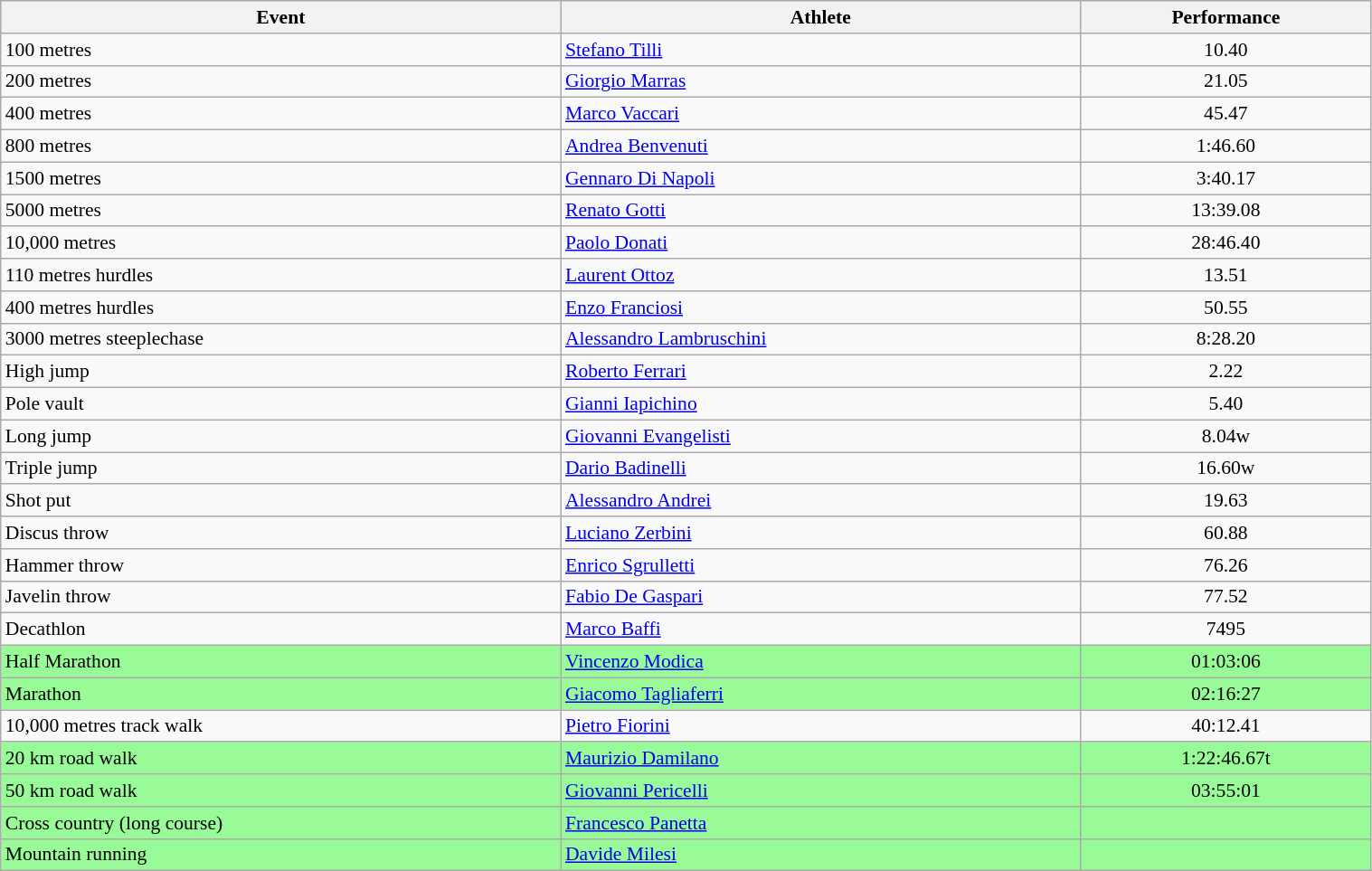<table class="wikitable" width=80% style="font-size:90%; text-align:left;">
<tr>
<th>Event</th>
<th>Athlete</th>
<th>Performance</th>
</tr>
<tr>
<td>100 metres</td>
<td><a href='#'>Stefano Tilli</a></td>
<td align=center>10.40</td>
</tr>
<tr>
<td>200 metres</td>
<td><a href='#'>Giorgio Marras</a></td>
<td align=center>21.05</td>
</tr>
<tr>
<td>400 metres</td>
<td><a href='#'>Marco Vaccari</a></td>
<td align=center>45.47</td>
</tr>
<tr>
<td>800 metres</td>
<td><a href='#'>Andrea Benvenuti</a></td>
<td align=center>1:46.60</td>
</tr>
<tr>
<td>1500 metres</td>
<td><a href='#'>Gennaro Di Napoli</a></td>
<td align=center>3:40.17</td>
</tr>
<tr>
<td>5000 metres</td>
<td><a href='#'>Renato Gotti</a></td>
<td align=center>13:39.08</td>
</tr>
<tr>
<td>10,000 metres</td>
<td><a href='#'>Paolo Donati</a></td>
<td align=center>28:46.40</td>
</tr>
<tr>
<td>110 metres hurdles</td>
<td><a href='#'>Laurent Ottoz</a></td>
<td align=center>13.51</td>
</tr>
<tr>
<td>400 metres hurdles</td>
<td><a href='#'>Enzo Franciosi</a></td>
<td align=center>50.55</td>
</tr>
<tr>
<td>3000 metres steeplechase</td>
<td><a href='#'>Alessandro Lambruschini</a></td>
<td align=center>8:28.20</td>
</tr>
<tr>
<td>High jump</td>
<td><a href='#'>Roberto Ferrari</a></td>
<td align=center>2.22</td>
</tr>
<tr>
<td>Pole vault</td>
<td><a href='#'>Gianni Iapichino</a></td>
<td align=center>5.40</td>
</tr>
<tr>
<td>Long jump</td>
<td><a href='#'>Giovanni Evangelisti</a></td>
<td align=center>8.04w</td>
</tr>
<tr>
<td>Triple jump</td>
<td><a href='#'>Dario Badinelli</a></td>
<td align=center>16.60w</td>
</tr>
<tr>
<td>Shot put</td>
<td><a href='#'>Alessandro Andrei</a></td>
<td align=center>19.63</td>
</tr>
<tr>
<td>Discus throw</td>
<td><a href='#'>Luciano Zerbini</a></td>
<td align=center>60.88</td>
</tr>
<tr>
<td>Hammer throw</td>
<td><a href='#'>Enrico Sgrulletti</a></td>
<td align=center>76.26</td>
</tr>
<tr>
<td>Javelin throw</td>
<td><a href='#'>Fabio De Gaspari</a></td>
<td align=center>77.52</td>
</tr>
<tr>
<td>Decathlon</td>
<td><a href='#'>Marco Baffi</a></td>
<td align=center>7495</td>
</tr>
<tr bgcolor=palegreen>
<td>Half Marathon</td>
<td><a href='#'>Vincenzo Modica</a></td>
<td align=center>01:03:06</td>
</tr>
<tr bgcolor=palegreen>
<td>Marathon</td>
<td><a href='#'>Giacomo Tagliaferri</a></td>
<td align=center>02:16:27</td>
</tr>
<tr>
<td>10,000 metres track walk</td>
<td><a href='#'>Pietro Fiorini</a></td>
<td align=center>40:12.41</td>
</tr>
<tr bgcolor=palegreen>
<td>20 km road walk</td>
<td><a href='#'>Maurizio Damilano</a></td>
<td align=center>1:22:46.67t</td>
</tr>
<tr bgcolor=palegreen>
<td>50 km road walk</td>
<td><a href='#'>Giovanni Pericelli</a></td>
<td align=center>03:55:01</td>
</tr>
<tr bgcolor=palegreen>
<td>Cross country (long course)</td>
<td><a href='#'>Francesco Panetta</a></td>
<td align=center></td>
</tr>
<tr bgcolor=palegreen>
<td>Mountain running</td>
<td><a href='#'>Davide Milesi</a></td>
<td align=center></td>
</tr>
</table>
